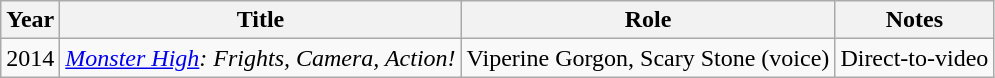<table class="wikitable sortable">
<tr>
<th>Year</th>
<th>Title</th>
<th>Role</th>
<th>Notes</th>
</tr>
<tr>
<td>2014</td>
<td><em><a href='#'>Monster High</a>: Frights, Camera, Action!</em></td>
<td>Viperine Gorgon, Scary Stone (voice)</td>
<td>Direct-to-video</td>
</tr>
</table>
